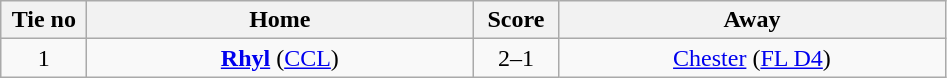<table class="wikitable" style="text-align:center">
<tr>
<th width=50>Tie no</th>
<th width=250>Home</th>
<th width=50>Score</th>
<th width=250>Away</th>
</tr>
<tr>
<td>1</td>
<td><strong><a href='#'>Rhyl</a></strong> (<a href='#'>CCL</a>)</td>
<td>2–1</td>
<td><a href='#'>Chester</a> (<a href='#'>FL D4</a>)</td>
</tr>
</table>
